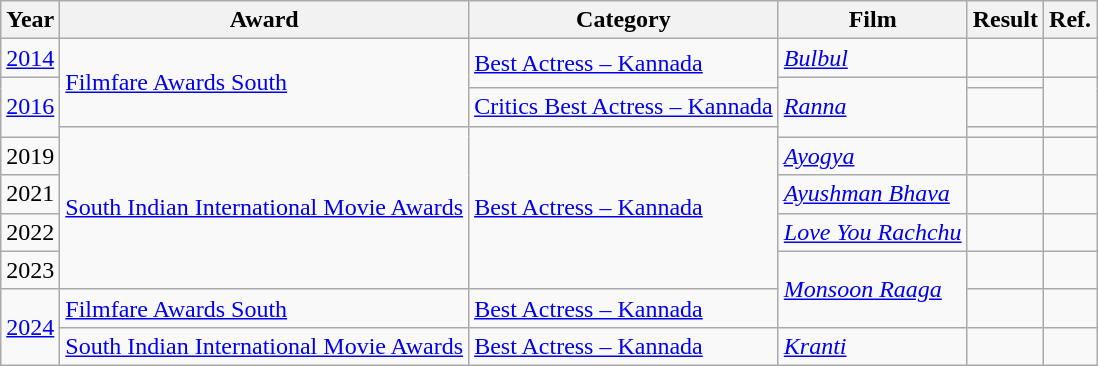<table class="wikitable">
<tr>
<th>Year</th>
<th>Award</th>
<th>Category</th>
<th>Film</th>
<th>Result</th>
<th>Ref.</th>
</tr>
<tr>
<td><a href='#'>2014</a></td>
<td rowspan="3"><a href='#'>Filmfare Awards South</a></td>
<td rowspan="2"><a href='#'>Best Actress – Kannada</a></td>
<td><em><a href='#'>Bulbul</a></em></td>
<td></td>
<td></td>
</tr>
<tr>
<td rowspan="3"><a href='#'>2016</a></td>
<td rowspan="3"><em><a href='#'>Ranna</a></em></td>
<td></td>
<td rowspan="2"></td>
</tr>
<tr>
<td><a href='#'>Critics Best Actress – Kannada</a></td>
<td></td>
</tr>
<tr>
<td rowspan="5"><a href='#'>South Indian International Movie Awards</a></td>
<td rowspan="5"><a href='#'>Best Actress – Kannada</a></td>
<td></td>
<td></td>
</tr>
<tr>
<td>2019</td>
<td><em><a href='#'>Ayogya</a></em></td>
<td></td>
<td></td>
</tr>
<tr>
<td>2021</td>
<td><em><a href='#'>Ayushman Bhava</a></em></td>
<td></td>
<td></td>
</tr>
<tr>
<td>2022</td>
<td><em><a href='#'>Love You Rachchu</a></em></td>
<td></td>
<td></td>
</tr>
<tr>
<td>2023</td>
<td rowspan="2"><em><a href='#'>Monsoon Raaga</a></em></td>
<td></td>
<td></td>
</tr>
<tr>
<td rowspan="2"><a href='#'>2024</a></td>
<td><a href='#'>Filmfare Awards South</a></td>
<td><a href='#'>Best Actress – Kannada</a></td>
<td></td>
<td></td>
</tr>
<tr>
<td><a href='#'>South Indian International Movie Awards</a></td>
<td><a href='#'>Best Actress – Kannada</a></td>
<td><em><a href='#'>Kranti</a></em></td>
<td></td>
<td></td>
</tr>
</table>
